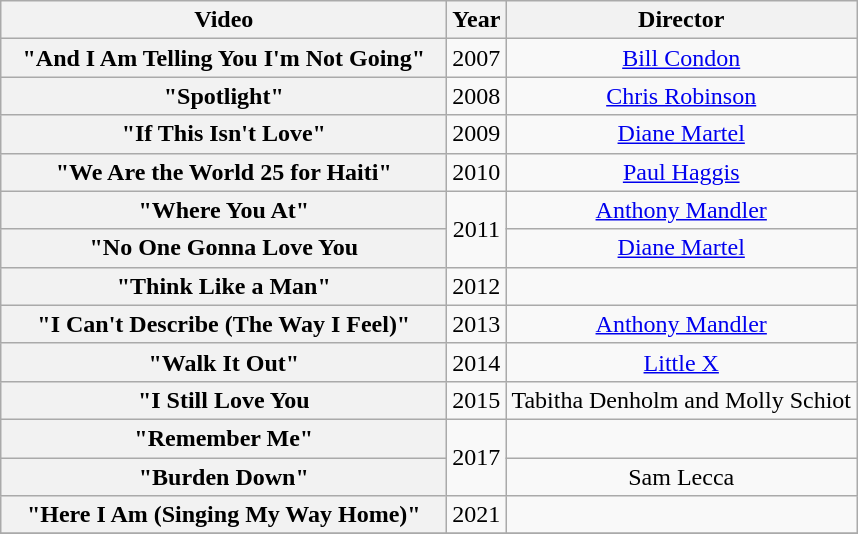<table class="wikitable plainrowheaders"  style="text-align:center;" border="1">
<tr>
<th width="290px">Video</th>
<th width="#">Year</th>
<th>Director</th>
</tr>
<tr>
<th scope="row">"And I Am Telling You I'm Not Going"</th>
<td>2007</td>
<td><a href='#'>Bill Condon</a></td>
</tr>
<tr>
<th scope="row">"Spotlight"</th>
<td>2008</td>
<td><a href='#'>Chris Robinson</a></td>
</tr>
<tr>
<th scope="row">"If This Isn't Love"</th>
<td>2009</td>
<td><a href='#'>Diane Martel</a></td>
</tr>
<tr>
<th scope="row">"We Are the World 25 for Haiti"</th>
<td>2010</td>
<td><a href='#'>Paul Haggis</a></td>
</tr>
<tr>
<th scope="row">"Where You At"</th>
<td rowspan="2">2011</td>
<td><a href='#'>Anthony Mandler</a></td>
</tr>
<tr>
<th scope="row">"No One Gonna Love You</th>
<td><a href='#'>Diane Martel</a></td>
</tr>
<tr>
<th scope="row">"Think Like a Man"</th>
<td>2012</td>
<td></td>
</tr>
<tr>
<th scope="row">"I Can't Describe (The Way I Feel)"</th>
<td>2013</td>
<td><a href='#'>Anthony Mandler</a></td>
</tr>
<tr>
<th scope="row">"Walk It Out"</th>
<td>2014</td>
<td><a href='#'>Little X</a></td>
</tr>
<tr>
<th scope="row">"I Still Love You</th>
<td>2015</td>
<td>Tabitha Denholm and Molly Schiot</td>
</tr>
<tr>
<th scope="row">"Remember Me"</th>
<td rowspan="2">2017</td>
<td></td>
</tr>
<tr>
<th scope="row">"Burden Down"</th>
<td>Sam Lecca</td>
</tr>
<tr>
<th scope="row">"Here I Am (Singing My Way Home)"</th>
<td>2021</td>
<td></td>
</tr>
<tr>
</tr>
</table>
